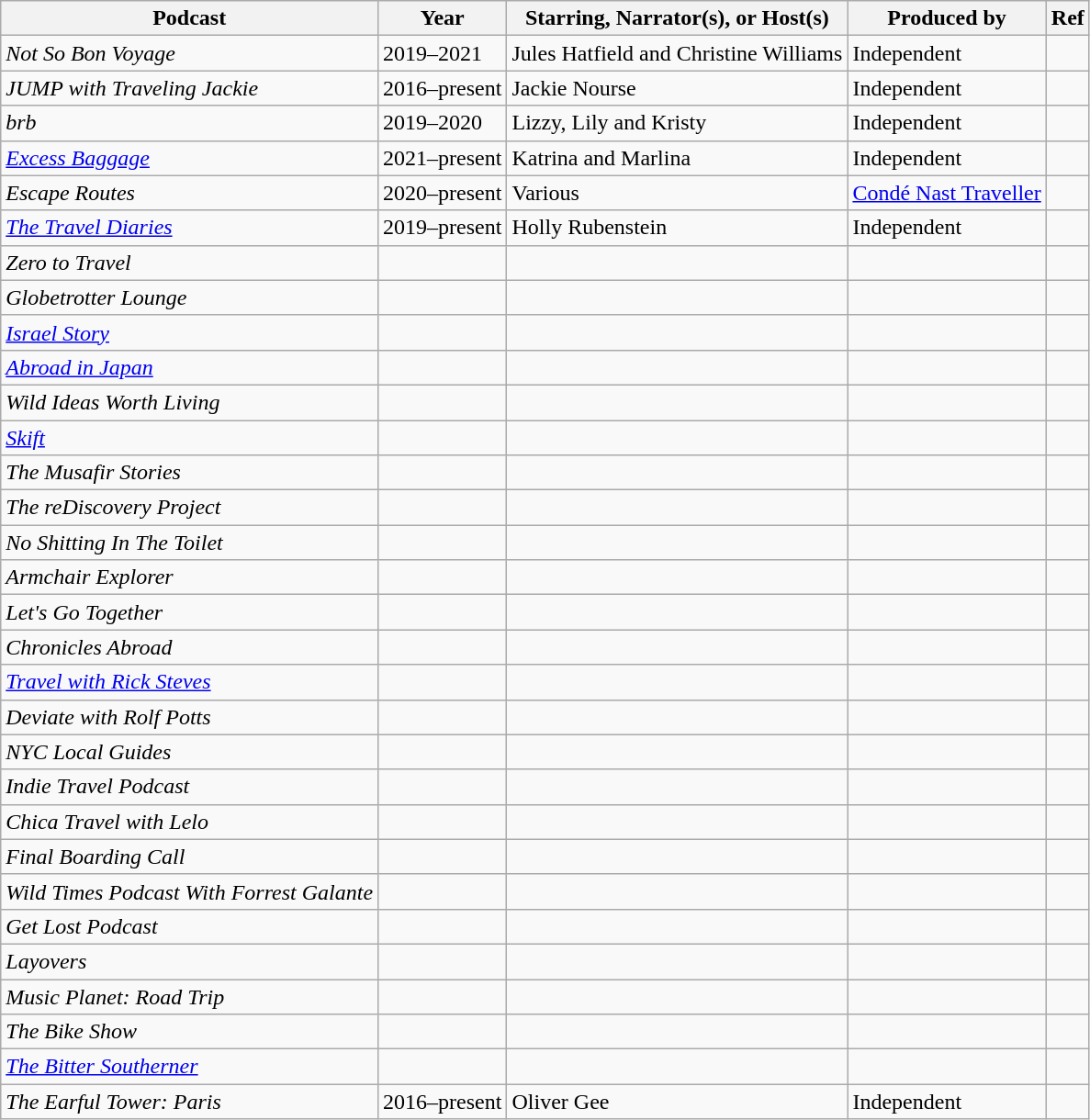<table class="wikitable sortable">
<tr>
<th>Podcast</th>
<th>Year</th>
<th>Starring, Narrator(s), or Host(s)</th>
<th>Produced by</th>
<th>Ref</th>
</tr>
<tr>
<td><em>Not So Bon Voyage</em></td>
<td>2019–2021</td>
<td>Jules Hatfield and Christine Williams</td>
<td>Independent</td>
<td></td>
</tr>
<tr>
<td><em>JUMP with Traveling Jackie</em></td>
<td>2016–present</td>
<td>Jackie Nourse</td>
<td>Independent</td>
<td></td>
</tr>
<tr>
<td><em>brb</em></td>
<td>2019–2020</td>
<td>Lizzy, Lily and Kristy</td>
<td>Independent</td>
<td></td>
</tr>
<tr>
<td><em><a href='#'>Excess Baggage</a></em></td>
<td>2021–present</td>
<td>Katrina and Marlina</td>
<td>Independent</td>
<td></td>
</tr>
<tr>
<td><em>Escape Routes</em></td>
<td>2020–present</td>
<td>Various</td>
<td><a href='#'>Condé Nast Traveller</a></td>
<td></td>
</tr>
<tr>
<td><em><a href='#'>The Travel Diaries</a></em></td>
<td>2019–present</td>
<td>Holly Rubenstein</td>
<td>Independent</td>
<td></td>
</tr>
<tr>
<td><em>Zero to Travel</em></td>
<td></td>
<td></td>
<td></td>
<td></td>
</tr>
<tr>
<td><em>Globetrotter Lounge</em></td>
<td></td>
<td></td>
<td></td>
<td></td>
</tr>
<tr>
<td><em><a href='#'>Israel Story</a></em></td>
<td></td>
<td></td>
<td></td>
<td></td>
</tr>
<tr>
<td><em><a href='#'>Abroad in Japan</a></em></td>
<td></td>
<td></td>
<td></td>
<td></td>
</tr>
<tr>
<td><em>Wild Ideas Worth Living</em></td>
<td></td>
<td></td>
<td></td>
<td></td>
</tr>
<tr>
<td><em><a href='#'>Skift</a></em></td>
<td></td>
<td></td>
<td></td>
<td></td>
</tr>
<tr>
<td><em>The Musafir Stories</em></td>
<td></td>
<td></td>
<td></td>
<td></td>
</tr>
<tr>
<td><em>The reDiscovery Project</em></td>
<td></td>
<td></td>
<td></td>
<td></td>
</tr>
<tr>
<td><em>No Shitting In The Toilet</em></td>
<td></td>
<td></td>
<td></td>
<td></td>
</tr>
<tr>
<td><em>Armchair Explorer</em></td>
<td></td>
<td></td>
<td></td>
<td></td>
</tr>
<tr>
<td><em>Let's Go Together</em></td>
<td></td>
<td></td>
<td></td>
<td></td>
</tr>
<tr>
<td><em>Chronicles Abroad</em></td>
<td></td>
<td></td>
<td></td>
<td></td>
</tr>
<tr>
<td><em><a href='#'>Travel with Rick Steves</a></em></td>
<td></td>
<td></td>
<td></td>
<td></td>
</tr>
<tr>
<td><em>Deviate with Rolf Potts</em></td>
<td></td>
<td></td>
<td></td>
<td></td>
</tr>
<tr>
<td><em>NYC Local Guides</em></td>
<td></td>
<td></td>
<td></td>
<td></td>
</tr>
<tr>
<td><em>Indie Travel Podcast</em></td>
<td></td>
<td></td>
<td></td>
<td></td>
</tr>
<tr>
<td><em>Chica Travel with Lelo</em></td>
<td></td>
<td></td>
<td></td>
<td></td>
</tr>
<tr>
<td><em>Final Boarding Call</em></td>
<td></td>
<td></td>
<td></td>
<td></td>
</tr>
<tr>
<td><em>Wild Times Podcast With Forrest Galante</em></td>
<td></td>
<td></td>
<td></td>
<td></td>
</tr>
<tr>
<td><em>Get Lost Podcast</em></td>
<td></td>
<td></td>
<td></td>
<td></td>
</tr>
<tr>
<td><em>Layovers</em></td>
<td></td>
<td></td>
<td></td>
<td></td>
</tr>
<tr>
<td><em>Music Planet: Road Trip</em></td>
<td></td>
<td></td>
<td></td>
<td></td>
</tr>
<tr>
<td><em>The Bike Show</em></td>
<td></td>
<td></td>
<td></td>
<td></td>
</tr>
<tr>
<td><em><a href='#'>The Bitter Southerner</a></em></td>
<td></td>
<td></td>
<td></td>
<td></td>
</tr>
<tr>
<td><em>The Earful Tower: Paris</em></td>
<td>2016–present</td>
<td>Oliver Gee</td>
<td>Independent</td>
<td></td>
</tr>
</table>
